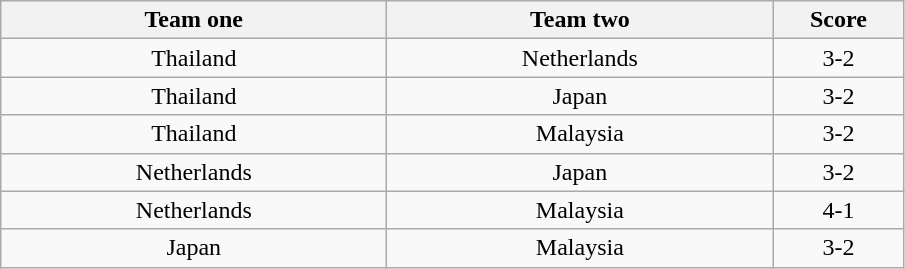<table class="wikitable" style="text-align: center">
<tr>
<th width=250>Team one</th>
<th width=250>Team two</th>
<th width=80>Score</th>
</tr>
<tr>
<td> Thailand</td>
<td> Netherlands</td>
<td>3-2</td>
</tr>
<tr>
<td> Thailand</td>
<td> Japan</td>
<td>3-2</td>
</tr>
<tr>
<td> Thailand</td>
<td> Malaysia</td>
<td>3-2</td>
</tr>
<tr>
<td> Netherlands</td>
<td> Japan</td>
<td>3-2</td>
</tr>
<tr>
<td> Netherlands</td>
<td> Malaysia</td>
<td>4-1</td>
</tr>
<tr>
<td> Japan</td>
<td> Malaysia</td>
<td>3-2</td>
</tr>
</table>
